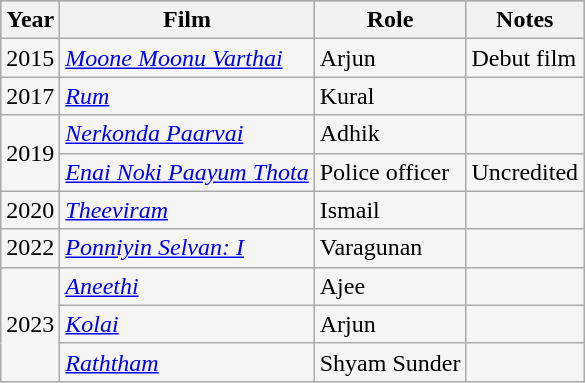<table class="wikitable sortable" style="background:#f5f5f5;">
<tr style="background:#B0C4DE;">
<th>Year</th>
<th>Film</th>
<th>Role</th>
<th class="unsortable">Notes</th>
</tr>
<tr>
<td>2015</td>
<td><em><a href='#'>Moone Moonu Varthai</a></em></td>
<td>Arjun</td>
<td>Debut film</td>
</tr>
<tr>
<td>2017</td>
<td><em><a href='#'>Rum</a></em></td>
<td>Kural</td>
<td></td>
</tr>
<tr>
<td rowspan="2">2019</td>
<td><em><a href='#'>Nerkonda Paarvai</a></em></td>
<td>Adhik</td>
<td></td>
</tr>
<tr>
<td><em><a href='#'>Enai Noki Paayum Thota</a></em></td>
<td>Police officer</td>
<td>Uncredited</td>
</tr>
<tr>
<td>2020</td>
<td><em><a href='#'>Theeviram</a></em></td>
<td>Ismail</td>
<td></td>
</tr>
<tr>
<td>2022</td>
<td><em><a href='#'>Ponniyin Selvan: I</a></em></td>
<td>Varagunan</td>
<td></td>
</tr>
<tr>
<td rowspan="3">2023</td>
<td><em><a href='#'>Aneethi</a></em></td>
<td>Ajee</td>
<td></td>
</tr>
<tr>
<td><em><a href='#'>Kolai</a></em></td>
<td>Arjun</td>
<td></td>
</tr>
<tr>
<td><em><a href='#'>Raththam</a></em></td>
<td>Shyam Sunder</td>
<td></td>
</tr>
</table>
